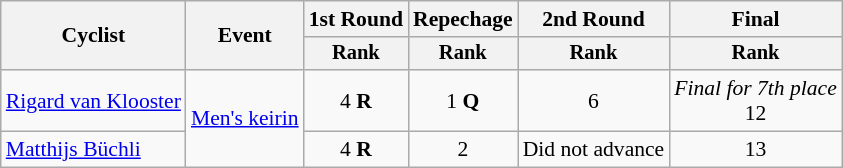<table class="wikitable" style="font-size:90%">
<tr>
<th rowspan="2">Cyclist</th>
<th rowspan="2">Event</th>
<th>1st Round</th>
<th>Repechage</th>
<th>2nd Round</th>
<th>Final</th>
</tr>
<tr style="font-size:95%">
<th>Rank</th>
<th>Rank</th>
<th>Rank</th>
<th>Rank</th>
</tr>
<tr align=center>
<td align=left><a href='#'>Rigard van Klooster</a></td>
<td align=left rowspan=2><a href='#'>Men's keirin</a></td>
<td>4 <strong>R</strong></td>
<td>1 <strong>Q</strong></td>
<td>6</td>
<td><em>Final for 7th place</em><br>12</td>
</tr>
<tr align=center>
<td align=left><a href='#'>Matthijs Büchli</a></td>
<td>4 <strong>R</strong></td>
<td>2</td>
<td>Did not advance</td>
<td>13</td>
</tr>
</table>
